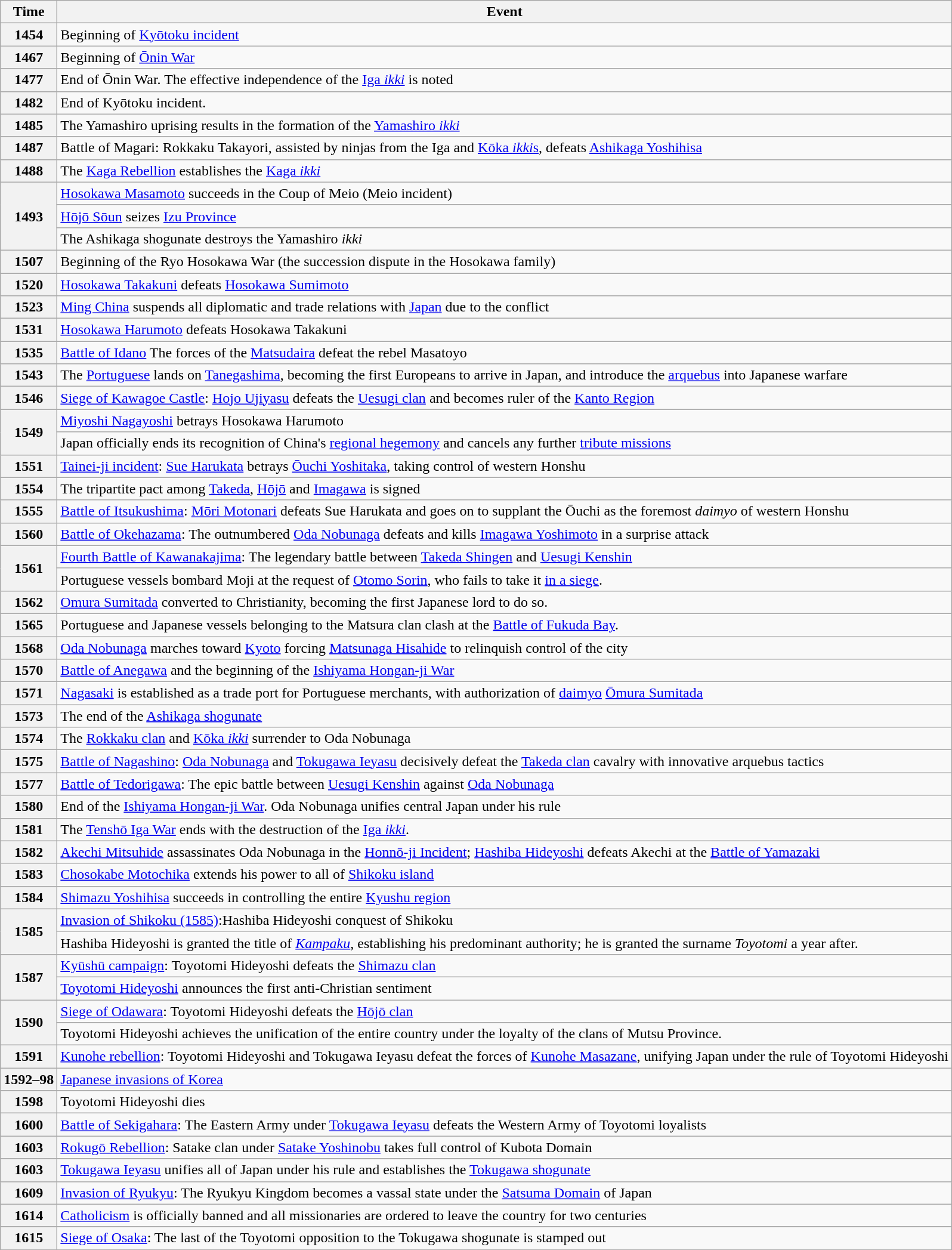<table class="wikitable">
<tr>
<th scope="col">Time</th>
<th scope="col">Event</th>
</tr>
<tr>
<th scope="row">1454</th>
<td>Beginning of <a href='#'>Kyōtoku incident</a></td>
</tr>
<tr>
<th scope="row">1467</th>
<td>Beginning of <a href='#'>Ōnin War</a></td>
</tr>
<tr>
<th scope="row">1477</th>
<td>End of Ōnin War. The effective independence of the <a href='#'>Iga <em>ikki</em></a> is noted</td>
</tr>
<tr>
<th scope="row">1482</th>
<td>End of Kyōtoku incident.</td>
</tr>
<tr>
<th>1485</th>
<td>The Yamashiro uprising results in the formation of the <a href='#'>Yamashiro <em>ikki</em></a></td>
</tr>
<tr>
<th>1487</th>
<td>Battle of Magari: Rokkaku Takayori, assisted by ninjas from the Iga and <a href='#'>Kōka <em>ikki</em>s</a>, defeats <a href='#'>Ashikaga Yoshihisa</a></td>
</tr>
<tr>
<th scope="row">1488</th>
<td>The <a href='#'>Kaga Rebellion</a> establishes the <a href='#'>Kaga <em>ikki</em></a></td>
</tr>
<tr>
<th rowspan="3" scope="row">1493</th>
<td><a href='#'>Hosokawa Masamoto</a> succeeds in the Coup of Meio (Meio incident)</td>
</tr>
<tr>
<td><a href='#'>Hōjō Sōun</a> seizes <a href='#'>Izu Province</a></td>
</tr>
<tr>
<td>The Ashikaga shogunate destroys the Yamashiro <em>ikki</em></td>
</tr>
<tr>
<th scope="row">1507</th>
<td>Beginning of the Ryo Hosokawa War (the succession dispute in the Hosokawa family)</td>
</tr>
<tr>
<th scope="row">1520</th>
<td><a href='#'>Hosokawa Takakuni</a> defeats <a href='#'>Hosokawa Sumimoto</a></td>
</tr>
<tr>
<th>1523</th>
<td><a href='#'>Ming China</a> suspends all diplomatic and trade relations with <a href='#'>Japan</a> due to the conflict</td>
</tr>
<tr>
<th scope="row">1531</th>
<td><a href='#'>Hosokawa Harumoto</a> defeats Hosokawa Takakuni</td>
</tr>
<tr>
<th Scope="row">1535</th>
<td><a href='#'>Battle of Idano</a> The forces of the <a href='#'>Matsudaira</a> defeat the rebel Masatoyo</td>
</tr>
<tr>
<th scope="row">1543</th>
<td>The <a href='#'>Portuguese</a> lands on <a href='#'>Tanegashima</a>, becoming the first Europeans to arrive in Japan, and introduce the <a href='#'>arquebus</a> into Japanese warfare</td>
</tr>
<tr>
<th scope="row">1546</th>
<td><a href='#'>Siege of Kawagoe Castle</a>: <a href='#'>Hojo Ujiyasu</a> defeats the <a href='#'>Uesugi clan</a> and becomes ruler of the <a href='#'>Kanto Region</a></td>
</tr>
<tr>
<th rowspan="2" scope="row">1549</th>
<td><a href='#'>Miyoshi Nagayoshi</a> betrays Hosokawa Harumoto</td>
</tr>
<tr>
<td>Japan officially ends its recognition of China's <a href='#'>regional hegemony</a> and cancels any further <a href='#'>tribute missions</a></td>
</tr>
<tr>
<th scope="row">1551</th>
<td><a href='#'>Tainei-ji incident</a>: <a href='#'>Sue Harukata</a> betrays <a href='#'>Ōuchi Yoshitaka</a>, taking control of western Honshu</td>
</tr>
<tr>
<th scope="row">1554</th>
<td>The tripartite pact among <a href='#'>Takeda</a>, <a href='#'>Hōjō</a> and <a href='#'>Imagawa</a> is signed</td>
</tr>
<tr>
<th scope="row">1555</th>
<td><a href='#'>Battle of Itsukushima</a>: <a href='#'>Mōri Motonari</a> defeats Sue Harukata and goes on to supplant the Ōuchi as the foremost <em>daimyo</em> of western Honshu</td>
</tr>
<tr>
<th scope="row">1560</th>
<td><a href='#'>Battle of Okehazama</a>: The outnumbered <a href='#'>Oda Nobunaga</a> defeats and kills <a href='#'>Imagawa Yoshimoto</a> in a surprise attack</td>
</tr>
<tr>
<th rowspan="2" scope="row">1561</th>
<td><a href='#'>Fourth Battle of Kawanakajima</a>: The legendary battle between <a href='#'>Takeda Shingen</a> and <a href='#'>Uesugi Kenshin</a></td>
</tr>
<tr>
<td>Portuguese vessels bombard Moji at the request of <a href='#'>Otomo Sorin</a>, who fails to take it <a href='#'>in a siege</a>.</td>
</tr>
<tr>
<th scope="row">1562</th>
<td><a href='#'>Omura Sumitada</a> converted to Christianity, becoming the first Japanese lord to do so.</td>
</tr>
<tr>
<th scope="row">1565</th>
<td>Portuguese and Japanese vessels belonging to the Matsura clan clash at the <a href='#'>Battle of Fukuda Bay</a>.</td>
</tr>
<tr>
<th scope="row">1568</th>
<td><a href='#'>Oda Nobunaga</a> marches toward <a href='#'>Kyoto</a> forcing <a href='#'>Matsunaga Hisahide</a> to relinquish control of the city</td>
</tr>
<tr>
<th scope="row">1570</th>
<td><a href='#'>Battle of Anegawa</a> and the beginning of the <a href='#'>Ishiyama Hongan-ji War</a></td>
</tr>
<tr>
<th>1571</th>
<td><a href='#'>Nagasaki</a> is established as a trade port for Portuguese merchants, with authorization of <a href='#'>daimyo</a> <a href='#'>Ōmura Sumitada</a></td>
</tr>
<tr>
<th scope="row">1573</th>
<td>The end of the <a href='#'>Ashikaga shogunate</a></td>
</tr>
<tr>
<th>1574</th>
<td>The <a href='#'>Rokkaku clan</a> and <a href='#'>Kōka <em>ikki</em></a> surrender to Oda Nobunaga</td>
</tr>
<tr>
<th scope="row">1575</th>
<td><a href='#'>Battle of Nagashino</a>: <a href='#'>Oda Nobunaga</a> and <a href='#'>Tokugawa Ieyasu</a> decisively defeat the <a href='#'>Takeda clan</a> cavalry with innovative arquebus tactics</td>
</tr>
<tr>
<th scope="row">1577</th>
<td><a href='#'>Battle of Tedorigawa</a>: The epic battle between <a href='#'>Uesugi Kenshin</a> against <a href='#'>Oda Nobunaga</a></td>
</tr>
<tr>
<th scope="row">1580</th>
<td>End of the <a href='#'>Ishiyama Hongan-ji War</a>. Oda Nobunaga unifies central Japan under his rule</td>
</tr>
<tr>
<th>1581</th>
<td>The <a href='#'>Tenshō Iga War</a> ends with the destruction of the <a href='#'>Iga <em>ikki</em></a>.</td>
</tr>
<tr>
<th scope="row">1582</th>
<td><a href='#'>Akechi Mitsuhide</a> assassinates Oda Nobunaga in the <a href='#'>Honnō-ji Incident</a>; <a href='#'>Hashiba Hideyoshi</a> defeats Akechi at the <a href='#'>Battle of Yamazaki</a></td>
</tr>
<tr>
<th scope="row">1583</th>
<td><a href='#'>Chosokabe Motochika</a> extends his power to all of <a href='#'>Shikoku island</a></td>
</tr>
<tr>
<th scope="row">1584</th>
<td><a href='#'>Shimazu Yoshihisa</a> succeeds in controlling the entire <a href='#'>Kyushu region</a></td>
</tr>
<tr>
<th rowspan="2" scope="row">1585</th>
<td><a href='#'>Invasion of Shikoku (1585)</a>:Hashiba Hideyoshi conquest of Shikoku</td>
</tr>
<tr>
<td>Hashiba Hideyoshi is granted the title of <em><a href='#'>Kampaku</a></em>, establishing his predominant authority; he is granted the surname <em>Toyotomi</em> a year after.</td>
</tr>
<tr>
<th rowspan="2" scope="row">1587</th>
<td><a href='#'>Kyūshū campaign</a>: Toyotomi Hideyoshi defeats the <a href='#'>Shimazu clan</a></td>
</tr>
<tr>
<td><a href='#'>Toyotomi Hideyoshi</a> announces the first anti-Christian sentiment</td>
</tr>
<tr>
<th rowspan="2" scope="row">1590</th>
<td><a href='#'>Siege of Odawara</a>: Toyotomi Hideyoshi defeats the <a href='#'>Hōjō clan</a></td>
</tr>
<tr>
<td>Toyotomi Hideyoshi achieves the unification of the entire country under the loyalty of the clans of Mutsu Province.</td>
</tr>
<tr>
<th scope="row">1591</th>
<td><a href='#'>Kunohe rebellion</a>: Toyotomi Hideyoshi and Tokugawa Ieyasu defeat the forces of <a href='#'>Kunohe Masazane</a>, unifying Japan under the rule of Toyotomi Hideyoshi</td>
</tr>
<tr>
<th scope="row">1592–98</th>
<td><a href='#'>Japanese invasions of Korea</a></td>
</tr>
<tr>
<th scope="row">1598</th>
<td>Toyotomi Hideyoshi dies</td>
</tr>
<tr>
<th scope="row">1600</th>
<td><a href='#'>Battle of Sekigahara</a>: The Eastern Army under <a href='#'>Tokugawa Ieyasu</a> defeats the Western Army of Toyotomi loyalists</td>
</tr>
<tr>
<th scope="row">1603</th>
<td><a href='#'>Rokugō Rebellion</a>: Satake clan under <a href='#'>Satake Yoshinobu</a> takes full control of Kubota Domain</td>
</tr>
<tr>
<th scope="row">1603</th>
<td><a href='#'>Tokugawa Ieyasu</a> unifies all of Japan under his rule and establishes the <a href='#'>Tokugawa shogunate</a></td>
</tr>
<tr>
<th scope="row">1609</th>
<td><a href='#'>Invasion of Ryukyu</a>: The Ryukyu Kingdom becomes a vassal state under the <a href='#'>Satsuma Domain</a> of Japan</td>
</tr>
<tr>
<th>1614</th>
<td><a href='#'>Catholicism</a> is officially banned and all missionaries are ordered to leave the country for two centuries</td>
</tr>
<tr>
<th scope="row">1615</th>
<td><a href='#'>Siege of Osaka</a>: The last of the Toyotomi opposition to the Tokugawa shogunate is stamped out</td>
</tr>
</table>
